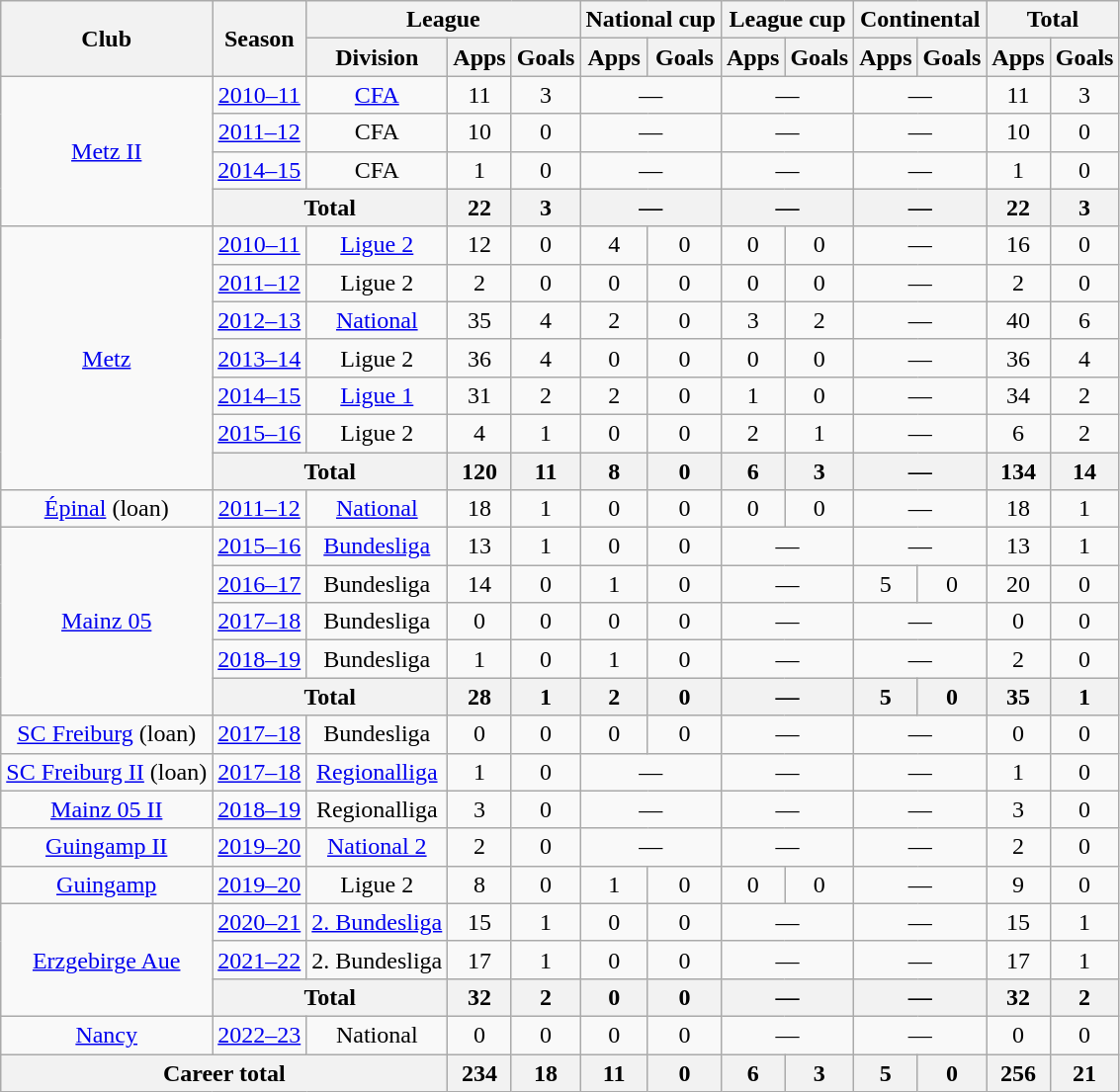<table class="wikitable" style="text-align:center">
<tr>
<th rowspan="2">Club</th>
<th rowspan="2">Season</th>
<th colspan="3">League</th>
<th colspan="2">National cup</th>
<th colspan="2">League cup</th>
<th colspan="2">Continental</th>
<th colspan="2">Total</th>
</tr>
<tr>
<th>Division</th>
<th>Apps</th>
<th>Goals</th>
<th>Apps</th>
<th>Goals</th>
<th>Apps</th>
<th>Goals</th>
<th>Apps</th>
<th>Goals</th>
<th>Apps</th>
<th>Goals</th>
</tr>
<tr>
<td rowspan="4"><a href='#'>Metz II</a></td>
<td><a href='#'>2010–11</a></td>
<td><a href='#'>CFA</a></td>
<td>11</td>
<td>3</td>
<td colspan="2">—</td>
<td colspan="2">—</td>
<td colspan="2">—</td>
<td>11</td>
<td>3</td>
</tr>
<tr>
<td><a href='#'>2011–12</a></td>
<td>CFA</td>
<td>10</td>
<td>0</td>
<td colspan="2">—</td>
<td colspan="2">—</td>
<td colspan="2">—</td>
<td>10</td>
<td>0</td>
</tr>
<tr>
<td><a href='#'>2014–15</a></td>
<td>CFA</td>
<td>1</td>
<td>0</td>
<td colspan="2">—</td>
<td colspan="2">—</td>
<td colspan="2">—</td>
<td>1</td>
<td>0</td>
</tr>
<tr>
<th colspan="2">Total</th>
<th>22</th>
<th>3</th>
<th colspan="2">—</th>
<th colspan="2">—</th>
<th colspan="2">—</th>
<th>22</th>
<th>3</th>
</tr>
<tr>
<td rowspan="7"><a href='#'>Metz</a></td>
<td><a href='#'>2010–11</a></td>
<td><a href='#'>Ligue 2</a></td>
<td>12</td>
<td>0</td>
<td>4</td>
<td>0</td>
<td>0</td>
<td>0</td>
<td colspan="2">—</td>
<td>16</td>
<td>0</td>
</tr>
<tr>
<td><a href='#'>2011–12</a></td>
<td>Ligue 2</td>
<td>2</td>
<td>0</td>
<td>0</td>
<td>0</td>
<td>0</td>
<td>0</td>
<td colspan="2">—</td>
<td>2</td>
<td>0</td>
</tr>
<tr>
<td><a href='#'>2012–13</a></td>
<td><a href='#'>National</a></td>
<td>35</td>
<td>4</td>
<td>2</td>
<td>0</td>
<td>3</td>
<td>2</td>
<td colspan="2">—</td>
<td>40</td>
<td>6</td>
</tr>
<tr>
<td><a href='#'>2013–14</a></td>
<td>Ligue 2</td>
<td>36</td>
<td>4</td>
<td>0</td>
<td>0</td>
<td>0</td>
<td>0</td>
<td colspan="2">—</td>
<td>36</td>
<td>4</td>
</tr>
<tr>
<td><a href='#'>2014–15</a></td>
<td><a href='#'>Ligue 1</a></td>
<td>31</td>
<td>2</td>
<td>2</td>
<td>0</td>
<td>1</td>
<td>0</td>
<td colspan="2">—</td>
<td>34</td>
<td>2</td>
</tr>
<tr>
<td><a href='#'>2015–16</a></td>
<td>Ligue 2</td>
<td>4</td>
<td>1</td>
<td>0</td>
<td>0</td>
<td>2</td>
<td>1</td>
<td colspan="2">—</td>
<td>6</td>
<td>2</td>
</tr>
<tr>
<th colspan="2">Total</th>
<th>120</th>
<th>11</th>
<th>8</th>
<th>0</th>
<th>6</th>
<th>3</th>
<th colspan="2">—</th>
<th>134</th>
<th>14</th>
</tr>
<tr>
<td><a href='#'>Épinal</a> (loan)</td>
<td><a href='#'>2011–12</a></td>
<td><a href='#'>National</a></td>
<td>18</td>
<td>1</td>
<td>0</td>
<td>0</td>
<td>0</td>
<td>0</td>
<td colspan="2">—</td>
<td>18</td>
<td>1</td>
</tr>
<tr>
<td rowspan="5"><a href='#'>Mainz 05</a></td>
<td><a href='#'>2015–16</a></td>
<td><a href='#'>Bundesliga</a></td>
<td>13</td>
<td>1</td>
<td>0</td>
<td>0</td>
<td colspan="2">—</td>
<td colspan="2">—</td>
<td>13</td>
<td>1</td>
</tr>
<tr>
<td><a href='#'>2016–17</a></td>
<td>Bundesliga</td>
<td>14</td>
<td>0</td>
<td>1</td>
<td>0</td>
<td colspan="2">—</td>
<td>5</td>
<td>0</td>
<td>20</td>
<td>0</td>
</tr>
<tr>
<td><a href='#'>2017–18</a></td>
<td>Bundesliga</td>
<td>0</td>
<td>0</td>
<td>0</td>
<td>0</td>
<td colspan="2">—</td>
<td colspan="2">—</td>
<td>0</td>
<td>0</td>
</tr>
<tr>
<td><a href='#'>2018–19</a></td>
<td>Bundesliga</td>
<td>1</td>
<td>0</td>
<td>1</td>
<td>0</td>
<td colspan="2">—</td>
<td colspan="2">—</td>
<td>2</td>
<td>0</td>
</tr>
<tr>
<th colspan="2">Total</th>
<th>28</th>
<th>1</th>
<th>2</th>
<th>0</th>
<th colspan="2">—</th>
<th>5</th>
<th>0</th>
<th>35</th>
<th>1</th>
</tr>
<tr>
<td><a href='#'>SC Freiburg</a> (loan)</td>
<td><a href='#'>2017–18</a></td>
<td>Bundesliga</td>
<td>0</td>
<td>0</td>
<td>0</td>
<td>0</td>
<td colspan="2">—</td>
<td colspan="2">—</td>
<td>0</td>
<td>0</td>
</tr>
<tr>
<td><a href='#'>SC Freiburg II</a> (loan)</td>
<td><a href='#'>2017–18</a></td>
<td><a href='#'>Regionalliga</a></td>
<td>1</td>
<td>0</td>
<td colspan="2">—</td>
<td colspan="2">—</td>
<td colspan="2">—</td>
<td>1</td>
<td>0</td>
</tr>
<tr>
<td><a href='#'>Mainz 05 II</a></td>
<td><a href='#'>2018–19</a></td>
<td>Regionalliga</td>
<td>3</td>
<td>0</td>
<td colspan="2">—</td>
<td colspan="2">—</td>
<td colspan="2">—</td>
<td>3</td>
<td>0</td>
</tr>
<tr>
<td><a href='#'>Guingamp II</a></td>
<td><a href='#'>2019–20</a></td>
<td><a href='#'>National 2</a></td>
<td>2</td>
<td>0</td>
<td colspan="2">—</td>
<td colspan="2">—</td>
<td colspan="2">—</td>
<td>2</td>
<td>0</td>
</tr>
<tr>
<td><a href='#'>Guingamp</a></td>
<td><a href='#'>2019–20</a></td>
<td>Ligue 2</td>
<td>8</td>
<td>0</td>
<td>1</td>
<td>0</td>
<td>0</td>
<td>0</td>
<td colspan="2">—</td>
<td>9</td>
<td>0</td>
</tr>
<tr>
<td rowspan="3"><a href='#'>Erzgebirge Aue</a></td>
<td><a href='#'>2020–21</a></td>
<td><a href='#'>2. Bundesliga</a></td>
<td>15</td>
<td>1</td>
<td>0</td>
<td>0</td>
<td colspan="2">—</td>
<td colspan="2">—</td>
<td>15</td>
<td>1</td>
</tr>
<tr>
<td><a href='#'>2021–22</a></td>
<td>2. Bundesliga</td>
<td>17</td>
<td>1</td>
<td>0</td>
<td>0</td>
<td colspan="2">—</td>
<td colspan="2">—</td>
<td>17</td>
<td>1</td>
</tr>
<tr>
<th colspan="2">Total</th>
<th>32</th>
<th>2</th>
<th>0</th>
<th>0</th>
<th colspan="2">—</th>
<th colspan="2">—</th>
<th>32</th>
<th>2</th>
</tr>
<tr>
<td><a href='#'>Nancy</a></td>
<td><a href='#'>2022–23</a></td>
<td>National</td>
<td>0</td>
<td>0</td>
<td>0</td>
<td>0</td>
<td colspan="2">—</td>
<td colspan="2">—</td>
<td>0</td>
<td>0</td>
</tr>
<tr>
<th colspan="3">Career total</th>
<th>234</th>
<th>18</th>
<th>11</th>
<th>0</th>
<th>6</th>
<th>3</th>
<th>5</th>
<th>0</th>
<th>256</th>
<th>21</th>
</tr>
</table>
